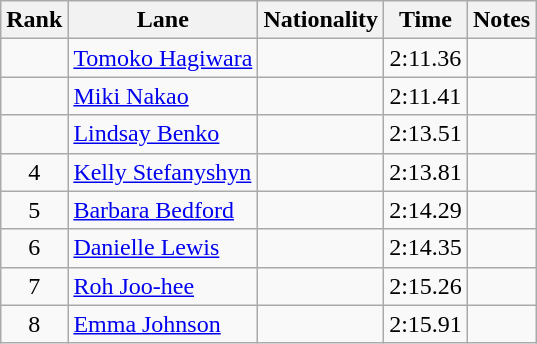<table class="wikitable sortable" style="text-align:center">
<tr>
<th>Rank</th>
<th>Lane</th>
<th>Nationality</th>
<th>Time</th>
<th>Notes</th>
</tr>
<tr>
<td></td>
<td align=left><a href='#'>Tomoko Hagiwara</a></td>
<td align=left></td>
<td>2:11.36</td>
<td></td>
</tr>
<tr>
<td></td>
<td align=left><a href='#'>Miki Nakao</a></td>
<td align=left></td>
<td>2:11.41</td>
<td></td>
</tr>
<tr>
<td></td>
<td align=left><a href='#'>Lindsay Benko</a></td>
<td align=left></td>
<td>2:13.51</td>
<td></td>
</tr>
<tr>
<td>4</td>
<td align=left><a href='#'>Kelly Stefanyshyn</a></td>
<td align=left></td>
<td>2:13.81</td>
<td></td>
</tr>
<tr>
<td>5</td>
<td align=left><a href='#'>Barbara Bedford</a></td>
<td align=left></td>
<td>2:14.29</td>
<td></td>
</tr>
<tr>
<td>6</td>
<td align=left><a href='#'>Danielle Lewis</a></td>
<td align=left></td>
<td>2:14.35</td>
<td></td>
</tr>
<tr>
<td>7</td>
<td align=left><a href='#'>Roh Joo-hee</a></td>
<td align=left></td>
<td>2:15.26</td>
<td></td>
</tr>
<tr>
<td>8</td>
<td align=left><a href='#'>Emma Johnson</a></td>
<td align=left></td>
<td>2:15.91</td>
<td></td>
</tr>
</table>
